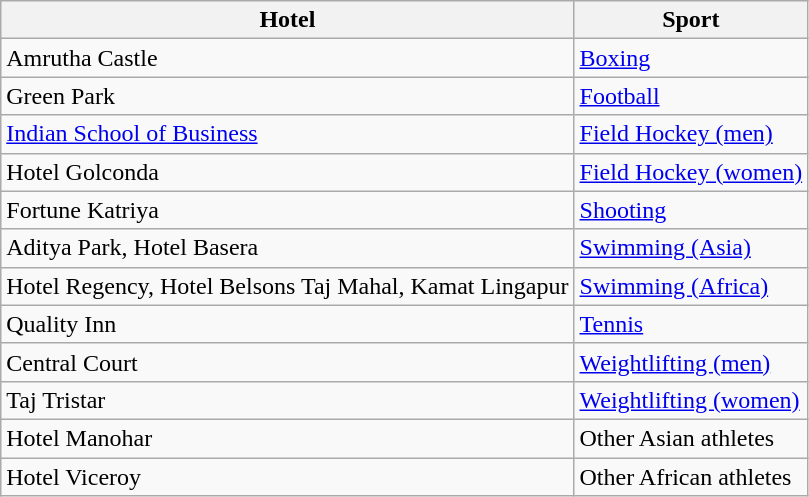<table class="wikitable sortable" align="center" style="margin-left:.5em;">
<tr>
<th>Hotel</th>
<th>Sport</th>
</tr>
<tr>
<td>Amrutha Castle</td>
<td><a href='#'>Boxing</a></td>
</tr>
<tr>
<td>Green Park</td>
<td><a href='#'>Football</a></td>
</tr>
<tr>
<td><a href='#'>Indian School of Business</a></td>
<td><a href='#'>Field Hockey (men)</a></td>
</tr>
<tr>
<td>Hotel Golconda</td>
<td><a href='#'>Field Hockey (women)</a></td>
</tr>
<tr>
<td>Fortune Katriya</td>
<td><a href='#'>Shooting</a></td>
</tr>
<tr>
<td>Aditya Park, Hotel Basera</td>
<td><a href='#'>Swimming (Asia)</a></td>
</tr>
<tr>
<td>Hotel Regency, Hotel Belsons Taj Mahal, Kamat Lingapur</td>
<td><a href='#'>Swimming (Africa)</a></td>
</tr>
<tr>
<td>Quality Inn</td>
<td><a href='#'>Tennis</a></td>
</tr>
<tr>
<td>Central Court</td>
<td><a href='#'>Weightlifting (men)</a></td>
</tr>
<tr>
<td>Taj Tristar</td>
<td><a href='#'>Weightlifting (women)</a></td>
</tr>
<tr>
<td>Hotel Manohar</td>
<td>Other Asian athletes</td>
</tr>
<tr>
<td>Hotel Viceroy</td>
<td>Other African athletes</td>
</tr>
</table>
